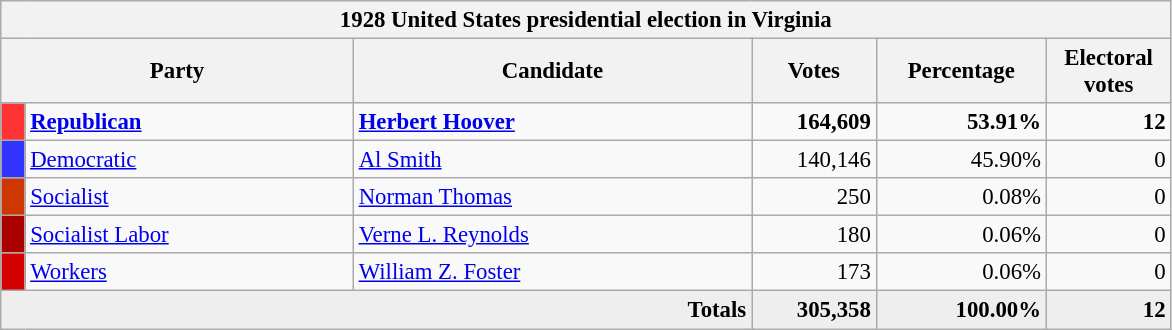<table class="wikitable" style="font-size: 95%;">
<tr>
<th colspan="6">1928 United States presidential election in Virginia</th>
</tr>
<tr>
<th colspan="2" style="width: 15em">Party</th>
<th style="width: 17em">Candidate</th>
<th style="width: 5em">Votes</th>
<th style="width: 7em">Percentage</th>
<th style="width: 5em">Electoral votes</th>
</tr>
<tr>
<th style="background-color:#FF3333; width: 3px"></th>
<td style="width: 130px"><strong><a href='#'>Republican</a></strong></td>
<td><strong><a href='#'>Herbert Hoover</a></strong></td>
<td align="right"><strong>164,609</strong></td>
<td align="right"><strong>53.91%</strong></td>
<td align="right"><strong>12</strong></td>
</tr>
<tr>
<th style="background-color:#3333FF; width: 3px"></th>
<td style="width: 130px"><a href='#'>Democratic</a></td>
<td><a href='#'>Al Smith</a></td>
<td align="right">140,146</td>
<td align="right">45.90%</td>
<td align="right">0</td>
</tr>
<tr>
<th style="background-color:#CD3700; width: 3px"></th>
<td style="width: 130px"><a href='#'>Socialist</a></td>
<td><a href='#'>Norman Thomas</a></td>
<td align="right">250</td>
<td align="right">0.08%</td>
<td align="right">0</td>
</tr>
<tr>
<th style="background-color:#aa0000; width: 3px"></th>
<td style="width: 130px"><a href='#'>Socialist Labor</a></td>
<td><a href='#'>Verne L. Reynolds</a></td>
<td align="right">180</td>
<td align="right">0.06%</td>
<td align="right">0</td>
</tr>
<tr>
<th style="background-color:#D50000; width: 3px"></th>
<td style="width: 130px"><a href='#'>Workers</a></td>
<td><a href='#'>William Z. Foster</a></td>
<td align="right">173</td>
<td align="right">0.06%</td>
<td align="right">0</td>
</tr>
<tr style="background:#eee; text-align:right;">
<td colspan="3"><strong>Totals</strong></td>
<td><strong>305,358</strong></td>
<td><strong>100.00%</strong></td>
<td><strong>12</strong></td>
</tr>
</table>
